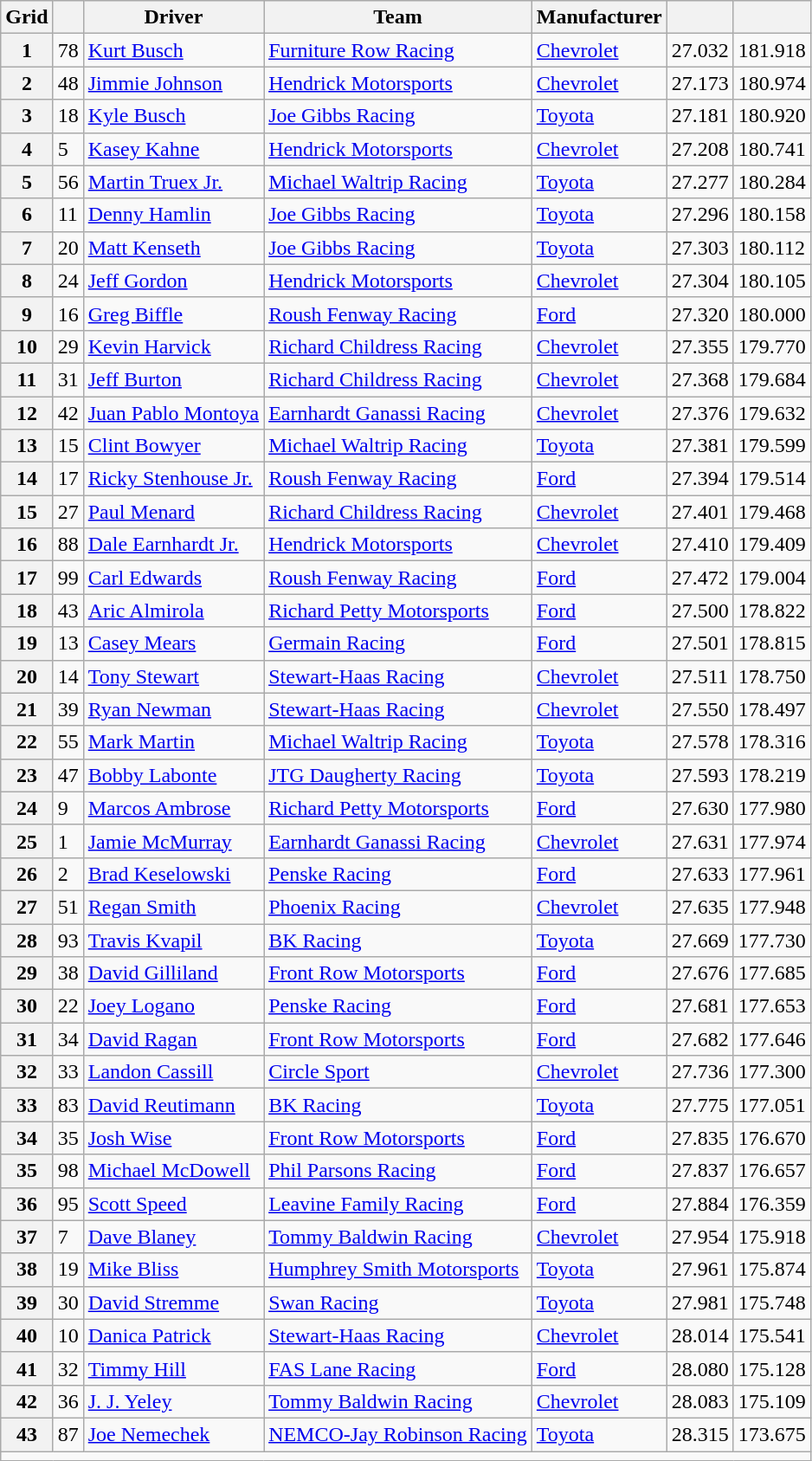<table class="wikitable">
<tr>
<th>Grid</th>
<th></th>
<th>Driver</th>
<th>Team</th>
<th>Manufacturer</th>
<th></th>
<th></th>
</tr>
<tr>
<th>1</th>
<td>78</td>
<td><a href='#'>Kurt Busch</a></td>
<td><a href='#'>Furniture Row Racing</a></td>
<td><a href='#'>Chevrolet</a></td>
<td>27.032</td>
<td>181.918</td>
</tr>
<tr>
<th>2</th>
<td>48</td>
<td><a href='#'>Jimmie Johnson</a></td>
<td><a href='#'>Hendrick Motorsports</a></td>
<td><a href='#'>Chevrolet</a></td>
<td>27.173</td>
<td>180.974</td>
</tr>
<tr>
<th>3</th>
<td>18</td>
<td><a href='#'>Kyle Busch</a></td>
<td><a href='#'>Joe Gibbs Racing</a></td>
<td><a href='#'>Toyota</a></td>
<td>27.181</td>
<td>180.920</td>
</tr>
<tr>
<th>4</th>
<td>5</td>
<td><a href='#'>Kasey Kahne</a></td>
<td><a href='#'>Hendrick Motorsports</a></td>
<td><a href='#'>Chevrolet</a></td>
<td>27.208</td>
<td>180.741</td>
</tr>
<tr>
<th>5</th>
<td>56</td>
<td><a href='#'>Martin Truex Jr.</a></td>
<td><a href='#'>Michael Waltrip Racing</a></td>
<td><a href='#'>Toyota</a></td>
<td>27.277</td>
<td>180.284</td>
</tr>
<tr>
<th>6</th>
<td>11</td>
<td><a href='#'>Denny Hamlin</a></td>
<td><a href='#'>Joe Gibbs Racing</a></td>
<td><a href='#'>Toyota</a></td>
<td>27.296</td>
<td>180.158</td>
</tr>
<tr>
<th>7</th>
<td>20</td>
<td><a href='#'>Matt Kenseth</a></td>
<td><a href='#'>Joe Gibbs Racing</a></td>
<td><a href='#'>Toyota</a></td>
<td>27.303</td>
<td>180.112</td>
</tr>
<tr>
<th>8</th>
<td>24</td>
<td><a href='#'>Jeff Gordon</a></td>
<td><a href='#'>Hendrick Motorsports</a></td>
<td><a href='#'>Chevrolet</a></td>
<td>27.304</td>
<td>180.105</td>
</tr>
<tr>
<th>9</th>
<td>16</td>
<td><a href='#'>Greg Biffle</a></td>
<td><a href='#'>Roush Fenway Racing</a></td>
<td><a href='#'>Ford</a></td>
<td>27.320</td>
<td>180.000</td>
</tr>
<tr>
<th>10</th>
<td>29</td>
<td><a href='#'>Kevin Harvick</a></td>
<td><a href='#'>Richard Childress Racing</a></td>
<td><a href='#'>Chevrolet</a></td>
<td>27.355</td>
<td>179.770</td>
</tr>
<tr>
<th>11</th>
<td>31</td>
<td><a href='#'>Jeff Burton</a></td>
<td><a href='#'>Richard Childress Racing</a></td>
<td><a href='#'>Chevrolet</a></td>
<td>27.368</td>
<td>179.684</td>
</tr>
<tr>
<th>12</th>
<td>42</td>
<td><a href='#'>Juan Pablo Montoya</a></td>
<td><a href='#'>Earnhardt Ganassi Racing</a></td>
<td><a href='#'>Chevrolet</a></td>
<td>27.376</td>
<td>179.632</td>
</tr>
<tr>
<th>13</th>
<td>15</td>
<td><a href='#'>Clint Bowyer</a></td>
<td><a href='#'>Michael Waltrip Racing</a></td>
<td><a href='#'>Toyota</a></td>
<td>27.381</td>
<td>179.599</td>
</tr>
<tr>
<th>14</th>
<td>17</td>
<td><a href='#'>Ricky Stenhouse Jr.</a></td>
<td><a href='#'>Roush Fenway Racing</a></td>
<td><a href='#'>Ford</a></td>
<td>27.394</td>
<td>179.514</td>
</tr>
<tr>
<th>15</th>
<td>27</td>
<td><a href='#'>Paul Menard</a></td>
<td><a href='#'>Richard Childress Racing</a></td>
<td><a href='#'>Chevrolet</a></td>
<td>27.401</td>
<td>179.468</td>
</tr>
<tr>
<th>16</th>
<td>88</td>
<td><a href='#'>Dale Earnhardt Jr.</a></td>
<td><a href='#'>Hendrick Motorsports</a></td>
<td><a href='#'>Chevrolet</a></td>
<td>27.410</td>
<td>179.409</td>
</tr>
<tr>
<th>17</th>
<td>99</td>
<td><a href='#'>Carl Edwards</a></td>
<td><a href='#'>Roush Fenway Racing</a></td>
<td><a href='#'>Ford</a></td>
<td>27.472</td>
<td>179.004</td>
</tr>
<tr>
<th>18</th>
<td>43</td>
<td><a href='#'>Aric Almirola</a></td>
<td><a href='#'>Richard Petty Motorsports</a></td>
<td><a href='#'>Ford</a></td>
<td>27.500</td>
<td>178.822</td>
</tr>
<tr>
<th>19</th>
<td>13</td>
<td><a href='#'>Casey Mears</a></td>
<td><a href='#'>Germain Racing</a></td>
<td><a href='#'>Ford</a></td>
<td>27.501</td>
<td>178.815</td>
</tr>
<tr>
<th>20</th>
<td>14</td>
<td><a href='#'>Tony Stewart</a></td>
<td><a href='#'>Stewart-Haas Racing</a></td>
<td><a href='#'>Chevrolet</a></td>
<td>27.511</td>
<td>178.750</td>
</tr>
<tr>
<th>21</th>
<td>39</td>
<td><a href='#'>Ryan Newman</a></td>
<td><a href='#'>Stewart-Haas Racing</a></td>
<td><a href='#'>Chevrolet</a></td>
<td>27.550</td>
<td>178.497</td>
</tr>
<tr>
<th>22</th>
<td>55</td>
<td><a href='#'>Mark Martin</a></td>
<td><a href='#'>Michael Waltrip Racing</a></td>
<td><a href='#'>Toyota</a></td>
<td>27.578</td>
<td>178.316</td>
</tr>
<tr>
<th>23</th>
<td>47</td>
<td><a href='#'>Bobby Labonte</a></td>
<td><a href='#'>JTG Daugherty Racing</a></td>
<td><a href='#'>Toyota</a></td>
<td>27.593</td>
<td>178.219</td>
</tr>
<tr>
<th>24</th>
<td>9</td>
<td><a href='#'>Marcos Ambrose</a></td>
<td><a href='#'>Richard Petty Motorsports</a></td>
<td><a href='#'>Ford</a></td>
<td>27.630</td>
<td>177.980</td>
</tr>
<tr>
<th>25</th>
<td>1</td>
<td><a href='#'>Jamie McMurray</a></td>
<td><a href='#'>Earnhardt Ganassi Racing</a></td>
<td><a href='#'>Chevrolet</a></td>
<td>27.631</td>
<td>177.974</td>
</tr>
<tr>
<th>26</th>
<td>2</td>
<td><a href='#'>Brad Keselowski</a></td>
<td><a href='#'>Penske Racing</a></td>
<td><a href='#'>Ford</a></td>
<td>27.633</td>
<td>177.961</td>
</tr>
<tr>
<th>27</th>
<td>51</td>
<td><a href='#'>Regan Smith</a></td>
<td><a href='#'>Phoenix Racing</a></td>
<td><a href='#'>Chevrolet</a></td>
<td>27.635</td>
<td>177.948</td>
</tr>
<tr>
<th>28</th>
<td>93</td>
<td><a href='#'>Travis Kvapil</a></td>
<td><a href='#'>BK Racing</a></td>
<td><a href='#'>Toyota</a></td>
<td>27.669</td>
<td>177.730</td>
</tr>
<tr>
<th>29</th>
<td>38</td>
<td><a href='#'>David Gilliland</a></td>
<td><a href='#'>Front Row Motorsports</a></td>
<td><a href='#'>Ford</a></td>
<td>27.676</td>
<td>177.685</td>
</tr>
<tr>
<th>30</th>
<td>22</td>
<td><a href='#'>Joey Logano</a></td>
<td><a href='#'>Penske Racing</a></td>
<td><a href='#'>Ford</a></td>
<td>27.681</td>
<td>177.653</td>
</tr>
<tr>
<th>31</th>
<td>34</td>
<td><a href='#'>David Ragan</a></td>
<td><a href='#'>Front Row Motorsports</a></td>
<td><a href='#'>Ford</a></td>
<td>27.682</td>
<td>177.646</td>
</tr>
<tr>
<th>32</th>
<td>33</td>
<td><a href='#'>Landon Cassill</a></td>
<td><a href='#'>Circle Sport</a></td>
<td><a href='#'>Chevrolet</a></td>
<td>27.736</td>
<td>177.300</td>
</tr>
<tr>
<th>33</th>
<td>83</td>
<td><a href='#'>David Reutimann</a></td>
<td><a href='#'>BK Racing</a></td>
<td><a href='#'>Toyota</a></td>
<td>27.775</td>
<td>177.051</td>
</tr>
<tr>
<th>34</th>
<td>35</td>
<td><a href='#'>Josh Wise</a></td>
<td><a href='#'>Front Row Motorsports</a></td>
<td><a href='#'>Ford</a></td>
<td>27.835</td>
<td>176.670</td>
</tr>
<tr>
<th>35</th>
<td>98</td>
<td><a href='#'>Michael McDowell</a></td>
<td><a href='#'>Phil Parsons Racing</a></td>
<td><a href='#'>Ford</a></td>
<td>27.837</td>
<td>176.657</td>
</tr>
<tr>
<th>36</th>
<td>95</td>
<td><a href='#'>Scott Speed</a></td>
<td><a href='#'>Leavine Family Racing</a></td>
<td><a href='#'>Ford</a></td>
<td>27.884</td>
<td>176.359</td>
</tr>
<tr>
<th>37</th>
<td>7</td>
<td><a href='#'>Dave Blaney</a></td>
<td><a href='#'>Tommy Baldwin Racing</a></td>
<td><a href='#'>Chevrolet</a></td>
<td>27.954</td>
<td>175.918</td>
</tr>
<tr>
<th>38</th>
<td>19</td>
<td><a href='#'>Mike Bliss</a></td>
<td><a href='#'>Humphrey Smith Motorsports</a></td>
<td><a href='#'>Toyota</a></td>
<td>27.961</td>
<td>175.874</td>
</tr>
<tr>
<th>39</th>
<td>30</td>
<td><a href='#'>David Stremme</a></td>
<td><a href='#'>Swan Racing</a></td>
<td><a href='#'>Toyota</a></td>
<td>27.981</td>
<td>175.748</td>
</tr>
<tr>
<th>40</th>
<td>10</td>
<td><a href='#'>Danica Patrick</a></td>
<td><a href='#'>Stewart-Haas Racing</a></td>
<td><a href='#'>Chevrolet</a></td>
<td>28.014</td>
<td>175.541</td>
</tr>
<tr>
<th>41</th>
<td>32</td>
<td><a href='#'>Timmy Hill</a></td>
<td><a href='#'>FAS Lane Racing</a></td>
<td><a href='#'>Ford</a></td>
<td>28.080</td>
<td>175.128</td>
</tr>
<tr>
<th>42</th>
<td>36</td>
<td><a href='#'>J. J. Yeley</a></td>
<td><a href='#'>Tommy Baldwin Racing</a></td>
<td><a href='#'>Chevrolet</a></td>
<td>28.083</td>
<td>175.109</td>
</tr>
<tr>
<th>43</th>
<td>87</td>
<td><a href='#'>Joe Nemechek</a></td>
<td><a href='#'>NEMCO-Jay Robinson Racing</a></td>
<td><a href='#'>Toyota</a></td>
<td>28.315</td>
<td>173.675</td>
</tr>
<tr>
<td colspan="8"></td>
</tr>
</table>
